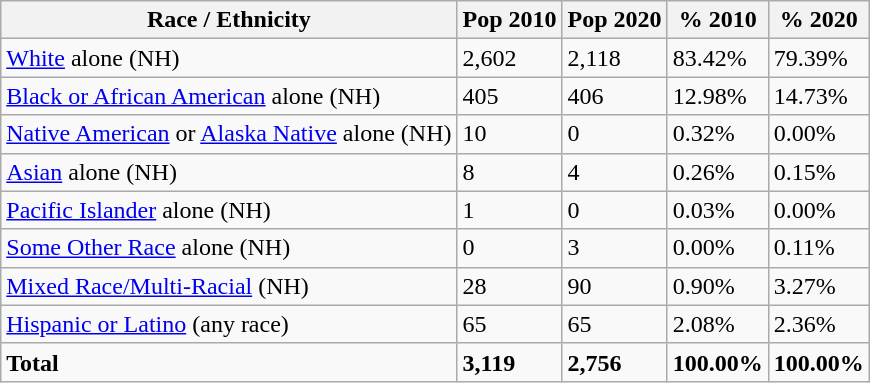<table class="wikitable">
<tr>
<th>Race / Ethnicity</th>
<th>Pop 2010</th>
<th>Pop 2020</th>
<th>% 2010</th>
<th>% 2020</th>
</tr>
<tr>
<td><a href='#'>White</a> alone (NH)</td>
<td>2,602</td>
<td>2,118</td>
<td>83.42%</td>
<td>79.39%</td>
</tr>
<tr>
<td><a href='#'>Black or African American</a> alone (NH)</td>
<td>405</td>
<td>406</td>
<td>12.98%</td>
<td>14.73%</td>
</tr>
<tr>
<td><a href='#'>Native American</a> or <a href='#'>Alaska Native</a> alone (NH)</td>
<td>10</td>
<td>0</td>
<td>0.32%</td>
<td>0.00%</td>
</tr>
<tr>
<td><a href='#'>Asian</a> alone (NH)</td>
<td>8</td>
<td>4</td>
<td>0.26%</td>
<td>0.15%</td>
</tr>
<tr>
<td><a href='#'>Pacific Islander</a> alone (NH)</td>
<td>1</td>
<td>0</td>
<td>0.03%</td>
<td>0.00%</td>
</tr>
<tr>
<td><a href='#'>Some Other Race</a> alone (NH)</td>
<td>0</td>
<td>3</td>
<td>0.00%</td>
<td>0.11%</td>
</tr>
<tr>
<td><a href='#'>Mixed Race/Multi-Racial</a> (NH)</td>
<td>28</td>
<td>90</td>
<td>0.90%</td>
<td>3.27%</td>
</tr>
<tr>
<td><a href='#'>Hispanic or Latino</a> (any race)</td>
<td>65</td>
<td>65</td>
<td>2.08%</td>
<td>2.36%</td>
</tr>
<tr>
<td><strong>Total</strong></td>
<td><strong>3,119</strong></td>
<td><strong>2,756</strong></td>
<td><strong>100.00%</strong></td>
<td><strong>100.00%</strong></td>
</tr>
</table>
